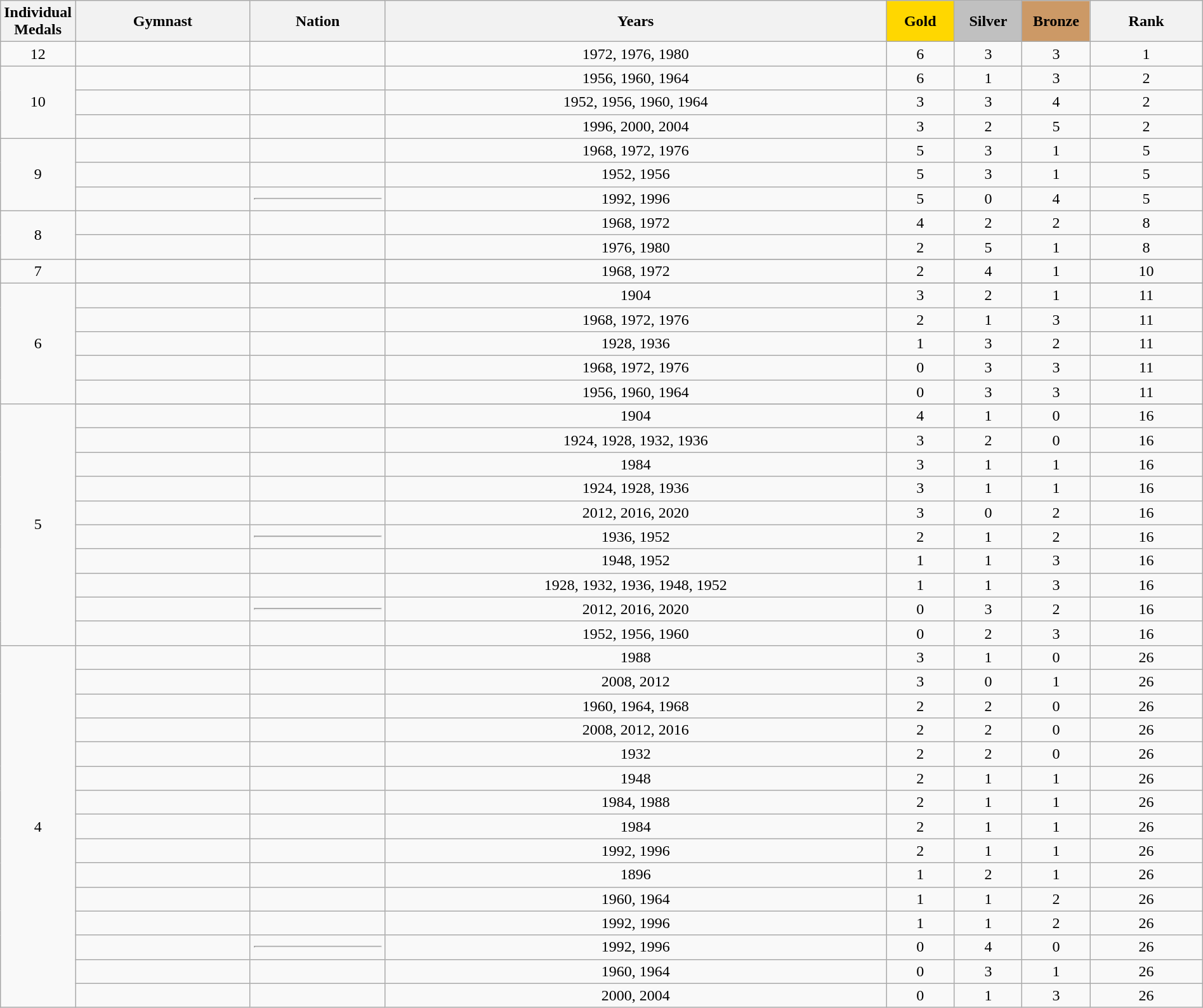<table class="wikitable sortable" width=100% style="text-align:center;">
<tr>
<th style="width:4.0em;">Individual Medals</th>
<th>Gymnast</th>
<th>Nation</th>
<th>Years</th>
<th style="background-color:gold; width:4.0em; font-weight:bold;">Gold</th>
<th style="background-color:silver; width:4.0em; font-weight:bold;">Silver</th>
<th style="background-color:#cc9966; width:4.0em; font-weight:bold;">Bronze</th>
<th>Rank</th>
</tr>
<tr>
<td>12</td>
<td align=left></td>
<td align=left></td>
<td>1972, 1976, 1980</td>
<td>6</td>
<td>3</td>
<td>3</td>
<td>1</td>
</tr>
<tr>
<td rowspan=3>10</td>
<td align=left></td>
<td align=left></td>
<td>1956, 1960, 1964</td>
<td>6</td>
<td>1</td>
<td>3</td>
<td>2</td>
</tr>
<tr>
<td align=left></td>
<td align=left></td>
<td>1952, 1956, 1960, 1964</td>
<td>3</td>
<td>3</td>
<td>4</td>
<td>2</td>
</tr>
<tr>
<td align=left></td>
<td align=left></td>
<td>1996, 2000, 2004</td>
<td>3</td>
<td>2</td>
<td>5</td>
<td>2</td>
</tr>
<tr>
<td rowspan=3>9</td>
<td align=left></td>
<td align=left></td>
<td>1968, 1972, 1976</td>
<td>5</td>
<td>3</td>
<td>1</td>
<td>5</td>
</tr>
<tr>
<td align=left></td>
<td align=left></td>
<td>1952, 1956</td>
<td>5</td>
<td>3</td>
<td>1</td>
<td>5</td>
</tr>
<tr>
<td align=left></td>
<td align=left><hr></td>
<td>1992, 1996</td>
<td>5</td>
<td>0</td>
<td>4</td>
<td>5</td>
</tr>
<tr>
<td rowspan=2>8</td>
<td align=left></td>
<td align=left></td>
<td>1968, 1972</td>
<td>4</td>
<td>2</td>
<td>2</td>
<td>8</td>
</tr>
<tr>
<td align=left></td>
<td align=left></td>
<td>1976, 1980</td>
<td>2</td>
<td>5</td>
<td>1</td>
<td>8</td>
</tr>
<tr>
<td rowspan=2>7</td>
</tr>
<tr>
<td align=left></td>
<td align=left></td>
<td>1968, 1972</td>
<td>2</td>
<td>4</td>
<td>1</td>
<td>10</td>
</tr>
<tr>
<td rowspan=6>6</td>
</tr>
<tr>
<td align=left></td>
<td align=left></td>
<td>1904</td>
<td>3</td>
<td>2</td>
<td>1</td>
<td>11</td>
</tr>
<tr>
<td align=left></td>
<td align=left></td>
<td>1968, 1972, 1976</td>
<td>2</td>
<td>1</td>
<td>3</td>
<td>11</td>
</tr>
<tr>
<td align=left></td>
<td align=left></td>
<td>1928, 1936</td>
<td>1</td>
<td>3</td>
<td>2</td>
<td>11</td>
</tr>
<tr>
<td align=left></td>
<td align=left></td>
<td>1968, 1972, 1976</td>
<td>0</td>
<td>3</td>
<td>3</td>
<td>11</td>
</tr>
<tr>
<td align=left></td>
<td align=left></td>
<td>1956, 1960, 1964</td>
<td>0</td>
<td>3</td>
<td>3</td>
<td>11</td>
</tr>
<tr>
<td rowspan=11>5</td>
</tr>
<tr>
<td align=left></td>
<td align=left></td>
<td>1904</td>
<td>4</td>
<td>1</td>
<td>0</td>
<td>16</td>
</tr>
<tr>
<td align=left></td>
<td align=left></td>
<td>1924, 1928, 1932, 1936</td>
<td>3</td>
<td>2</td>
<td>0</td>
<td>16</td>
</tr>
<tr>
<td align=left></td>
<td align=left></td>
<td>1984</td>
<td>3</td>
<td>1</td>
<td>1</td>
<td>16</td>
</tr>
<tr>
<td align=left></td>
<td align=left></td>
<td>1924, 1928, 1936</td>
<td>3</td>
<td>1</td>
<td>1</td>
<td>16</td>
</tr>
<tr>
<td align=left></td>
<td align=left></td>
<td>2012, 2016, 2020</td>
<td>3</td>
<td>0</td>
<td>2</td>
<td>16</td>
</tr>
<tr>
<td align=left></td>
<td align=left><hr></td>
<td>1936, 1952</td>
<td>2</td>
<td>1</td>
<td>2</td>
<td>16</td>
</tr>
<tr>
<td align=left></td>
<td align=left></td>
<td>1948, 1952</td>
<td>1</td>
<td>1</td>
<td>3</td>
<td>16</td>
</tr>
<tr>
<td align=left></td>
<td align=left></td>
<td>1928, 1932, 1936, 1948, 1952</td>
<td>1</td>
<td>1</td>
<td>3</td>
<td>16</td>
</tr>
<tr>
<td align=left></td>
<td align=left><hr></td>
<td>2012, 2016, 2020</td>
<td>0</td>
<td>3</td>
<td>2</td>
<td>16</td>
</tr>
<tr>
<td align=left></td>
<td align=left></td>
<td>1952, 1956, 1960</td>
<td>0</td>
<td>2</td>
<td>3</td>
<td>16</td>
</tr>
<tr>
<td rowspan=15>4</td>
<td align=left></td>
<td align=left></td>
<td>1988</td>
<td>3</td>
<td>1</td>
<td>0</td>
<td>26</td>
</tr>
<tr>
<td align=left></td>
<td align=left></td>
<td>2008, 2012</td>
<td>3</td>
<td>0</td>
<td>1</td>
<td>26</td>
</tr>
<tr>
<td align=left></td>
<td align=left></td>
<td>1960, 1964, 1968</td>
<td>2</td>
<td>2</td>
<td>0</td>
<td>26</td>
</tr>
<tr>
<td align=left></td>
<td align=left></td>
<td>2008, 2012, 2016</td>
<td>2</td>
<td>2</td>
<td>0</td>
<td>26</td>
</tr>
<tr>
<td align=left></td>
<td align=left></td>
<td>1932</td>
<td>2</td>
<td>2</td>
<td>0</td>
<td>26</td>
</tr>
<tr>
<td align=left></td>
<td align=left></td>
<td>1948</td>
<td>2</td>
<td>1</td>
<td>1</td>
<td>26</td>
</tr>
<tr>
<td align=left></td>
<td align=left></td>
<td>1984, 1988</td>
<td>2</td>
<td>1</td>
<td>1</td>
<td>26</td>
</tr>
<tr>
<td align=left></td>
<td align=left></td>
<td>1984</td>
<td>2</td>
<td>1</td>
<td>1</td>
<td>26</td>
</tr>
<tr>
<td align=left></td>
<td align=left></td>
<td>1992, 1996</td>
<td>2</td>
<td>1</td>
<td>1</td>
<td>26</td>
</tr>
<tr>
<td align=left></td>
<td align=left></td>
<td>1896</td>
<td>1</td>
<td>2</td>
<td>1</td>
<td>26</td>
</tr>
<tr>
<td align=left></td>
<td align=left></td>
<td>1960, 1964</td>
<td>1</td>
<td>1</td>
<td>2</td>
<td>26</td>
</tr>
<tr>
<td align=left></td>
<td align=left></td>
<td>1992, 1996</td>
<td>1</td>
<td>1</td>
<td>2</td>
<td>26</td>
</tr>
<tr>
<td align=left></td>
<td align=left><hr></td>
<td>1992, 1996</td>
<td>0</td>
<td>4</td>
<td>0</td>
<td>26</td>
</tr>
<tr>
<td align=left></td>
<td align=left></td>
<td>1960, 1964</td>
<td>0</td>
<td>3</td>
<td>1</td>
<td>26</td>
</tr>
<tr>
<td align=left></td>
<td align=left></td>
<td>2000, 2004</td>
<td>0</td>
<td>1</td>
<td>3</td>
<td>26</td>
</tr>
</table>
